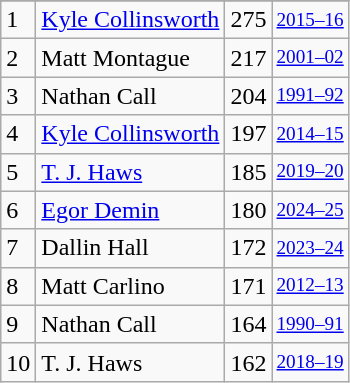<table class="wikitable">
<tr>
</tr>
<tr>
<td>1</td>
<td><a href='#'>Kyle Collinsworth</a></td>
<td>275</td>
<td style="font-size:80%;"><a href='#'>2015–16</a></td>
</tr>
<tr>
<td>2</td>
<td>Matt Montague</td>
<td>217</td>
<td style="font-size:80%;"><a href='#'>2001–02</a></td>
</tr>
<tr>
<td>3</td>
<td>Nathan Call</td>
<td>204</td>
<td style="font-size:80%;"><a href='#'>1991–92</a></td>
</tr>
<tr>
<td>4</td>
<td><a href='#'>Kyle Collinsworth</a></td>
<td>197</td>
<td style="font-size:80%;"><a href='#'>2014–15</a></td>
</tr>
<tr>
<td>5</td>
<td><a href='#'>T. J. Haws</a></td>
<td>185</td>
<td style="font-size:80%;"><a href='#'>2019–20</a></td>
</tr>
<tr>
<td>6</td>
<td><a href='#'>Egor Demin</a></td>
<td>180</td>
<td style="font-size:80%;"><a href='#'>2024–25</a></td>
</tr>
<tr>
<td>7</td>
<td>Dallin Hall</td>
<td>172</td>
<td style="font-size:80%;"><a href='#'>2023–24</a></td>
</tr>
<tr>
<td>8</td>
<td>Matt Carlino</td>
<td>171</td>
<td style="font-size:80%;"><a href='#'>2012–13</a></td>
</tr>
<tr>
<td>9</td>
<td>Nathan Call</td>
<td>164</td>
<td style="font-size:80%;"><a href='#'>1990–91</a></td>
</tr>
<tr>
<td>10</td>
<td>T. J. Haws</td>
<td>162</td>
<td style="font-size:80%;"><a href='#'>2018–19</a></td>
</tr>
</table>
